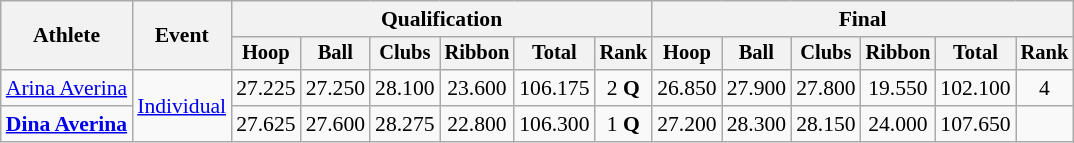<table class=wikitable style="text-align:center; font-size:90%">
<tr>
<th rowspan=2>Athlete</th>
<th rowspan=2>Event</th>
<th colspan=6>Qualification</th>
<th colspan=6>Final</th>
</tr>
<tr style="font-size:95%">
<th>Hoop</th>
<th>Ball</th>
<th>Clubs</th>
<th>Ribbon</th>
<th>Total</th>
<th>Rank</th>
<th>Hoop</th>
<th>Ball</th>
<th>Clubs</th>
<th>Ribbon</th>
<th>Total</th>
<th>Rank</th>
</tr>
<tr>
<td align=left><a href='#'>Arina Averina</a></td>
<td align=left rowspan=2><a href='#'>Individual</a></td>
<td>27.225</td>
<td>27.250</td>
<td>28.100</td>
<td>23.600</td>
<td>106.175</td>
<td>2 <strong>Q</strong></td>
<td>26.850</td>
<td>27.900</td>
<td>27.800</td>
<td>19.550</td>
<td>102.100</td>
<td>4</td>
</tr>
<tr>
<td align=left><strong><a href='#'>Dina Averina</a></strong></td>
<td>27.625</td>
<td>27.600</td>
<td>28.275</td>
<td>22.800</td>
<td>106.300</td>
<td>1 <strong>Q</strong></td>
<td>27.200</td>
<td>28.300</td>
<td>28.150</td>
<td>24.000</td>
<td>107.650</td>
<td></td>
</tr>
</table>
